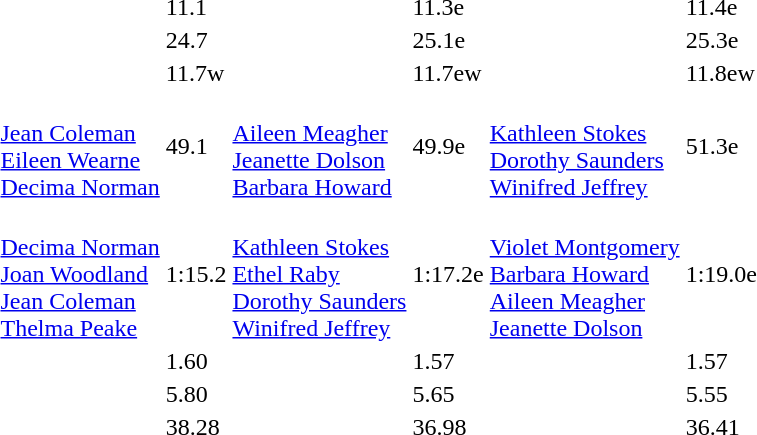<table>
<tr>
<td></td>
<td></td>
<td>11.1</td>
<td></td>
<td>11.3e</td>
<td></td>
<td>11.4e</td>
</tr>
<tr>
<td></td>
<td></td>
<td>24.7</td>
<td></td>
<td>25.1e</td>
<td></td>
<td>25.3e</td>
</tr>
<tr>
<td></td>
<td></td>
<td>11.7w</td>
<td></td>
<td>11.7ew</td>
<td></td>
<td>11.8ew</td>
</tr>
<tr>
<td></td>
<td><br><a href='#'>Jean Coleman</a><br><a href='#'>Eileen Wearne</a><br><a href='#'>Decima Norman</a></td>
<td>49.1</td>
<td><br><a href='#'>Aileen Meagher</a><br><a href='#'>Jeanette Dolson</a><br><a href='#'>Barbara Howard</a></td>
<td>49.9e</td>
<td><br><a href='#'>Kathleen Stokes</a><br><a href='#'>Dorothy Saunders</a><br><a href='#'>Winifred Jeffrey</a></td>
<td>51.3e</td>
</tr>
<tr>
<td></td>
<td><br><a href='#'>Decima Norman</a><br><a href='#'>Joan Woodland</a><br><a href='#'>Jean Coleman</a><br><a href='#'>Thelma Peake</a></td>
<td>1:15.2</td>
<td><br><a href='#'>Kathleen Stokes</a><br><a href='#'>Ethel Raby</a><br><a href='#'>Dorothy Saunders</a><br><a href='#'>Winifred Jeffrey</a></td>
<td>1:17.2e</td>
<td><br><a href='#'>Violet Montgomery</a><br><a href='#'>Barbara Howard</a><br><a href='#'>Aileen Meagher</a><br><a href='#'>Jeanette Dolson</a></td>
<td>1:19.0e</td>
</tr>
<tr>
<td></td>
<td></td>
<td>1.60</td>
<td></td>
<td>1.57</td>
<td></td>
<td>1.57</td>
</tr>
<tr>
<td></td>
<td></td>
<td>5.80</td>
<td></td>
<td>5.65</td>
<td></td>
<td>5.55</td>
</tr>
<tr>
<td></td>
<td></td>
<td>38.28</td>
<td></td>
<td>36.98</td>
<td></td>
<td>36.41</td>
</tr>
</table>
